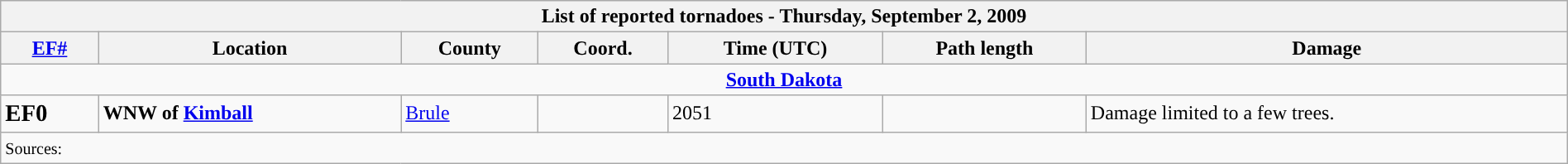<table class="wikitable collapsible" width="100%">
<tr>
<th colspan="7">List of reported tornadoes - Thursday, September 2, 2009</th>
</tr>
<tr>
<th><a href='#'>EF#</a></th>
<th>Location</th>
<th>County</th>
<th>Coord.</th>
<th>Time (UTC)</th>
<th>Path length</th>
<th>Damage</th>
</tr>
<tr>
<td colspan="7" align=center><strong><a href='#'>South Dakota</a></strong></td>
</tr>
<tr>
<td><big><strong>EF0</strong></big></td>
<td><strong>WNW of <a href='#'>Kimball</a></strong></td>
<td><a href='#'>Brule</a></td>
<td></td>
<td>2051</td>
<td></td>
<td>Damage limited to a few trees.</td>
</tr>
<tr>
<td colspan="7"><small>Sources: </small></td>
</tr>
</table>
